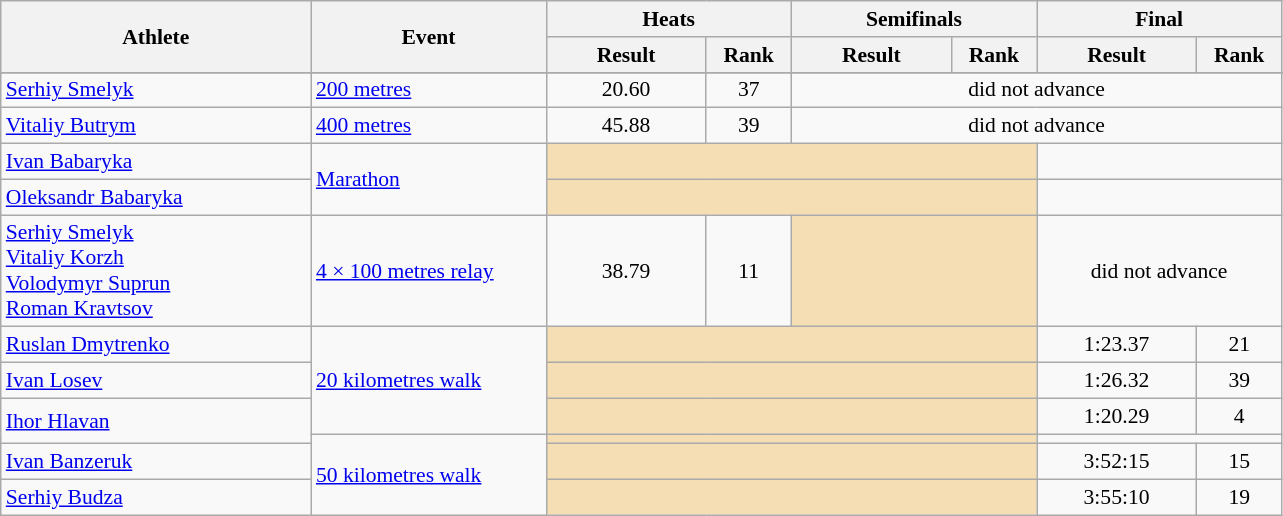<table class=wikitable style="font-size:90%;">
<tr>
<th rowspan=2 width=200>Athlete</th>
<th rowspan=2 width=150>Event</th>
<th colspan=2 width=150>Heats</th>
<th colspan=2 width=150>Semifinals</th>
<th colspan=2 width=150>Final</th>
</tr>
<tr>
<th width=100>Result</th>
<th width=50>Rank</th>
<th width=100>Result</th>
<th width=50>Rank</th>
<th width=100>Result</th>
<th width=50>Rank</th>
</tr>
<tr>
</tr>
<tr style=text-align:center>
<td style=text-align:left><a href='#'>Serhiy Smelyk</a></td>
<td style=text-align:left><a href='#'>200 metres</a></td>
<td>20.60</td>
<td>37</td>
<td colspan="4">did not advance</td>
</tr>
<tr style=text-align:center>
<td style=text-align:left><a href='#'>Vitaliy Butrym</a></td>
<td style=text-align:left><a href='#'>400 metres</a></td>
<td>45.88</td>
<td>39</td>
<td colspan="4">did not advance</td>
</tr>
<tr style=text-align:center>
<td style=text-align:left><a href='#'>Ivan Babaryka</a></td>
<td style=text-align:left rowspan=2><a href='#'>Marathon</a></td>
<td colspan=4 bgcolor=wheat></td>
<td colspan=2></td>
</tr>
<tr style=text-align:center>
<td style=text-align:left><a href='#'>Oleksandr Babaryka</a></td>
<td colspan=4 bgcolor=wheat></td>
<td colspan=2></td>
</tr>
<tr style=text-align:center>
<td style=text-align:left><a href='#'>Serhiy Smelyk</a><br><a href='#'>Vitaliy Korzh</a><br><a href='#'>Volodymyr Suprun</a><br><a href='#'>Roman Kravtsov</a></td>
<td style=text-align:left><a href='#'>4 × 100 metres relay</a></td>
<td>38.79 </td>
<td>11</td>
<td colspan=2 bgcolor=wheat></td>
<td colspan=2>did not advance</td>
</tr>
<tr style=text-align:center>
<td style=text-align:left><a href='#'>Ruslan Dmytrenko</a></td>
<td style=text-align:left rowspan=3><a href='#'>20 kilometres walk</a></td>
<td colspan=4 bgcolor=wheat></td>
<td>1:23.37</td>
<td>21</td>
</tr>
<tr style=text-align:center>
<td style=text-align:left><a href='#'>Ivan Losev</a></td>
<td colspan=4 bgcolor=wheat></td>
<td>1:26.32</td>
<td>39</td>
</tr>
<tr style=text-align:center>
<td style=text-align:left rowspan=2><a href='#'>Ihor Hlavan</a></td>
<td colspan=4 bgcolor=wheat></td>
<td>1:20.29 </td>
<td>4</td>
</tr>
<tr style=text-align:center>
<td style=text-align:left rowspan=3><a href='#'>50 kilometres walk</a></td>
<td colspan=4 bgcolor=wheat></td>
<td colspan=2></td>
</tr>
<tr style=text-align:center>
<td style=text-align:left><a href='#'>Ivan Banzeruk</a></td>
<td colspan=4 bgcolor=wheat></td>
<td>3:52:15</td>
<td>15</td>
</tr>
<tr style=text-align:center>
<td style=text-align:left><a href='#'>Serhiy Budza</a></td>
<td colspan=4 bgcolor=wheat></td>
<td>3:55:10</td>
<td>19</td>
</tr>
</table>
